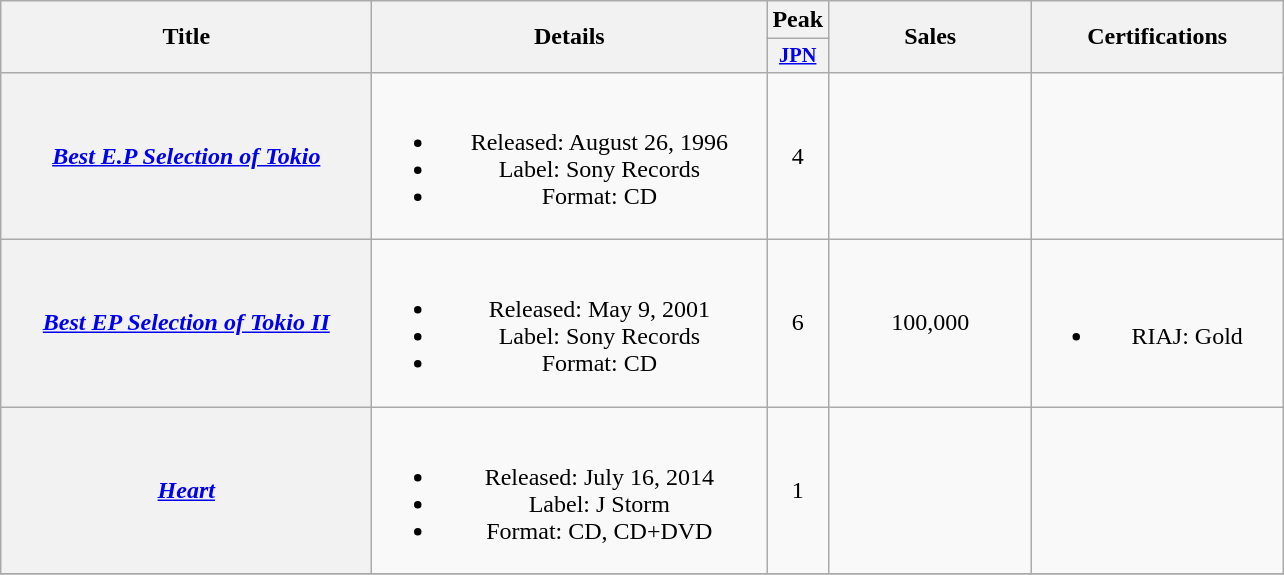<table class="wikitable plainrowheaders" style="text-align:center;">
<tr>
<th scope="col" rowspan="2" style="width:15em;">Title</th>
<th scope="col" rowspan="2" style="width:16em;">Details</th>
<th scope="col">Peak</th>
<th scope="col" rowspan="2" style="width:8em;">Sales</th>
<th scope="col" rowspan="2" style="width:10em;">Certifications</th>
</tr>
<tr>
<th scope="col" style="width:2.5em;font-size:85%;"><a href='#'>JPN</a><br></th>
</tr>
<tr>
<th scope="row"><em><a href='#'>Best E.P Selection of Tokio</a></em></th>
<td><br><ul><li>Released: August 26, 1996</li><li>Label: Sony Records</li><li>Format: CD</li></ul></td>
<td>4</td>
<td></td>
<td></td>
</tr>
<tr>
<th scope="row"><em><a href='#'>Best EP Selection of Tokio II</a></em></th>
<td><br><ul><li>Released: May 9, 2001</li><li>Label: Sony Records</li><li>Format: CD</li></ul></td>
<td>6</td>
<td>100,000</td>
<td><br><ul><li>RIAJ: Gold</li></ul></td>
</tr>
<tr>
<th scope="row"><em><a href='#'>Heart</a></em></th>
<td><br><ul><li>Released: July 16, 2014</li><li>Label: J Storm</li><li>Format: CD, CD+DVD</li></ul></td>
<td>1</td>
<td></td>
<td></td>
</tr>
<tr>
</tr>
</table>
